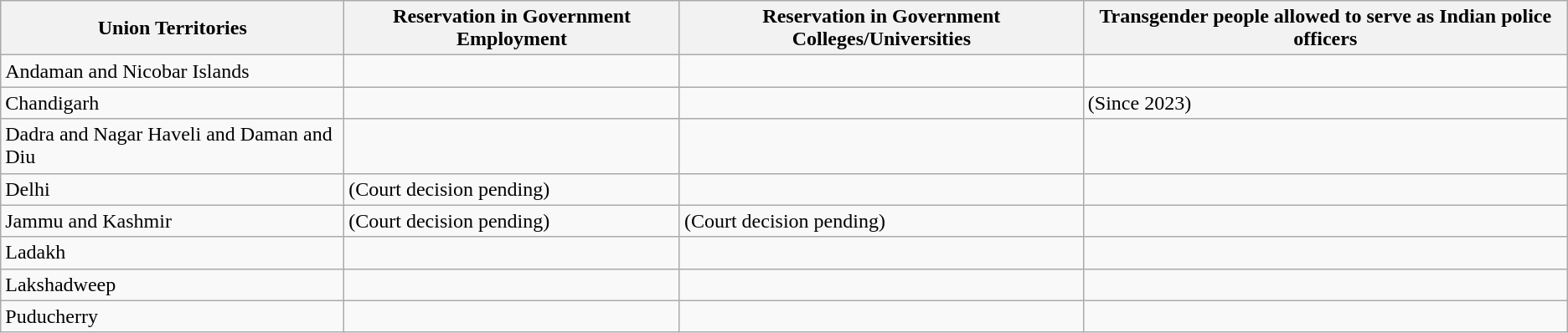<table class="wikitable">
<tr>
<th>Union Territories</th>
<th>Reservation in Government Employment</th>
<th>Reservation in Government Colleges/Universities</th>
<th>Transgender people allowed to serve as Indian police officers</th>
</tr>
<tr>
<td>Andaman and Nicobar Islands</td>
<td></td>
<td></td>
<td></td>
</tr>
<tr>
<td>Chandigarh</td>
<td></td>
<td></td>
<td> (Since 2023)</td>
</tr>
<tr>
<td>Dadra and Nagar Haveli and Daman and Diu</td>
<td></td>
<td></td>
<td></td>
</tr>
<tr>
<td>Delhi</td>
<td> (Court decision pending)</td>
<td></td>
<td></td>
</tr>
<tr>
<td>Jammu and Kashmir</td>
<td> (Court decision pending)</td>
<td> (Court decision pending)</td>
<td></td>
</tr>
<tr>
<td>Ladakh</td>
<td></td>
<td></td>
<td></td>
</tr>
<tr>
<td>Lakshadweep</td>
<td></td>
<td></td>
<td></td>
</tr>
<tr>
<td>Puducherry</td>
<td></td>
<td></td>
<td></td>
</tr>
</table>
